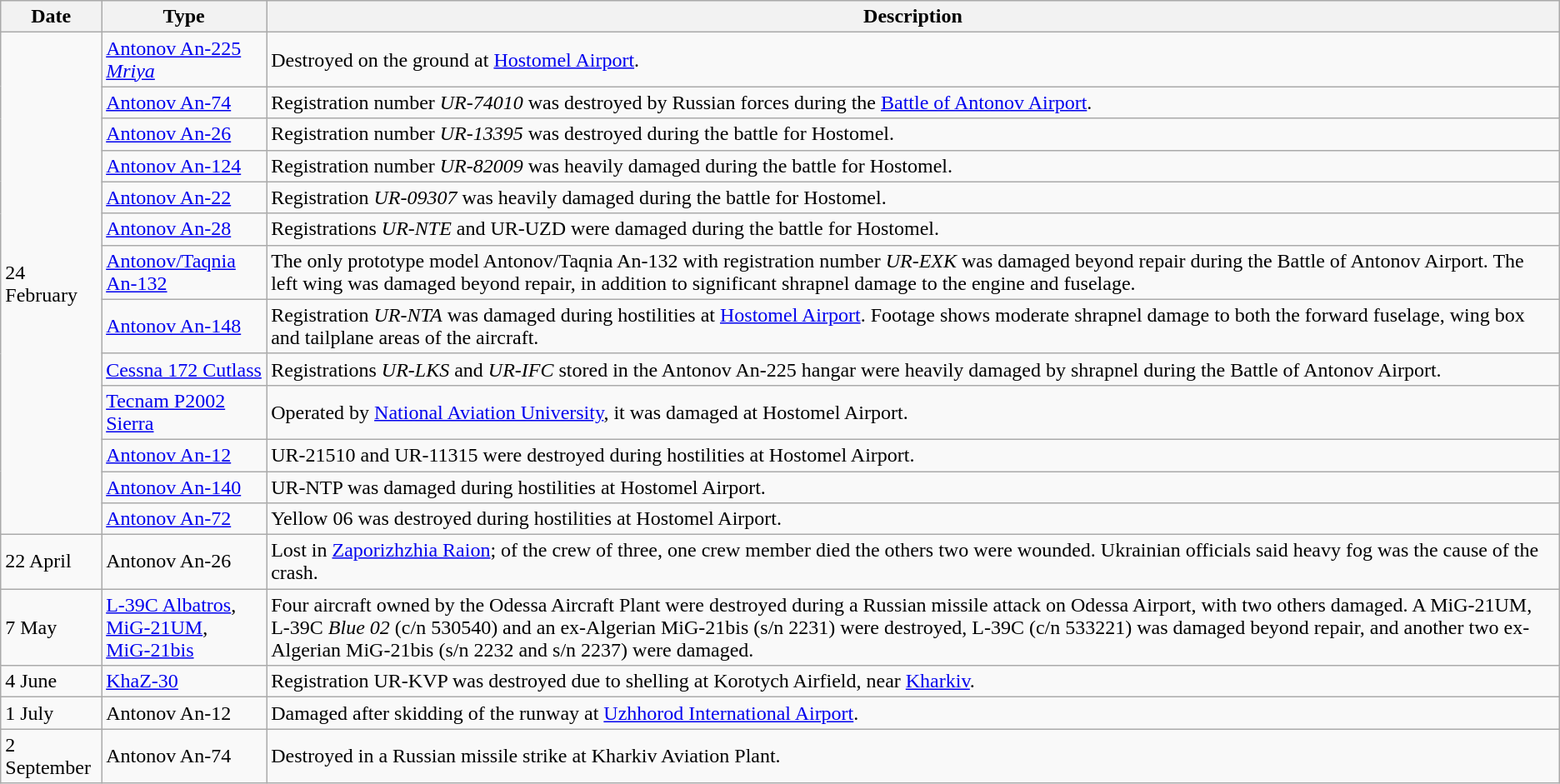<table class="wikitable">
<tr>
<th>Date</th>
<th>Type</th>
<th>Description</th>
</tr>
<tr>
<td rowspan="13">24 February</td>
<td><a href='#'>Antonov An-225 <em>Mriya</em></a></td>
<td>Destroyed on the ground at <a href='#'>Hostomel Airport</a>.</td>
</tr>
<tr>
<td><a href='#'>Antonov An-74</a></td>
<td>Registration number <em>UR-74010</em> was destroyed by Russian forces during the <a href='#'>Battle of Antonov Airport</a>.</td>
</tr>
<tr>
<td><a href='#'>Antonov An-26</a></td>
<td>Registration number <em>UR-13395</em> was destroyed during the battle for Hostomel.</td>
</tr>
<tr>
<td><a href='#'>Antonov An-124</a></td>
<td>Registration number <em>UR-82009</em> was heavily damaged during the battle for Hostomel.</td>
</tr>
<tr>
<td><a href='#'>Antonov An-22</a></td>
<td>Registration <em>UR-09307</em> was heavily damaged during the battle for Hostomel.</td>
</tr>
<tr>
<td><a href='#'>Antonov An-28</a></td>
<td>Registrations <em>UR-NTE</em> and UR-UZD were damaged during the battle for Hostomel.</td>
</tr>
<tr>
<td><a href='#'>Antonov/Taqnia An-132</a></td>
<td>The only prototype model Antonov/Taqnia An-132 with registration number <em>UR-EXK</em> was damaged beyond repair during the Battle of Antonov Airport. The left wing was damaged beyond repair, in addition to significant shrapnel damage to the engine and fuselage.</td>
</tr>
<tr>
<td><a href='#'>Antonov An-148</a></td>
<td>Registration <em>UR-NTA</em> was damaged during hostilities at <a href='#'>Hostomel Airport</a>. Footage shows moderate shrapnel damage to both the forward fuselage, wing box and tailplane areas of the aircraft.</td>
</tr>
<tr>
<td><a href='#'>Cessna 172 Cutlass</a></td>
<td>Registrations <em>UR-LKS</em> and <em>UR-IFC</em> stored in the Antonov An-225 hangar were heavily damaged by shrapnel during the Battle of Antonov Airport.</td>
</tr>
<tr>
<td><a href='#'>Tecnam P2002 Sierra</a></td>
<td>Operated by <a href='#'>National Aviation University</a>, it was damaged at Hostomel Airport.</td>
</tr>
<tr>
<td><a href='#'>Antonov An-12</a></td>
<td>UR-21510 and UR-11315 were destroyed during hostilities at Hostomel Airport.</td>
</tr>
<tr>
<td><a href='#'>Antonov An-140</a></td>
<td>UR-NTP was damaged during hostilities at Hostomel Airport.</td>
</tr>
<tr>
<td><a href='#'>Antonov An-72</a></td>
<td>Yellow 06 was destroyed during hostilities at Hostomel Airport.</td>
</tr>
<tr>
<td>22 April</td>
<td>Antonov An-26</td>
<td>Lost in <a href='#'>Zaporizhzhia Raion</a>; of the crew of three, one crew member died the others two were wounded. Ukrainian officials said heavy fog was the cause of the crash.</td>
</tr>
<tr>
<td>7 May</td>
<td><a href='#'>L-39C Albatros</a>,<br><a href='#'>MiG-21UM</a>,<br><a href='#'>MiG-21bis</a></td>
<td>Four aircraft owned by the Odessa Aircraft Plant were destroyed during a Russian missile attack on Odessa Airport, with two others damaged. A MiG-21UM, L-39C <em>Blue 02</em> (c/n 530540) and an ex-Algerian MiG-21bis (s/n 2231) were destroyed, L-39C (c/n 533221) was damaged beyond repair, and another two ex-Algerian MiG-21bis (s/n 2232 and s/n 2237) were damaged.</td>
</tr>
<tr>
<td>4 June</td>
<td><a href='#'>KhaZ-30</a></td>
<td>Registration UR-KVP was destroyed due to shelling at Korotych Airfield, near <a href='#'>Kharkiv</a>.</td>
</tr>
<tr>
<td>1 July</td>
<td>Antonov An-12</td>
<td>Damaged after skidding of the runway at <a href='#'>Uzhhorod International Airport</a>.</td>
</tr>
<tr>
<td>2 September</td>
<td>Antonov An-74</td>
<td>Destroyed in a Russian missile strike at Kharkiv Aviation Plant.</td>
</tr>
</table>
